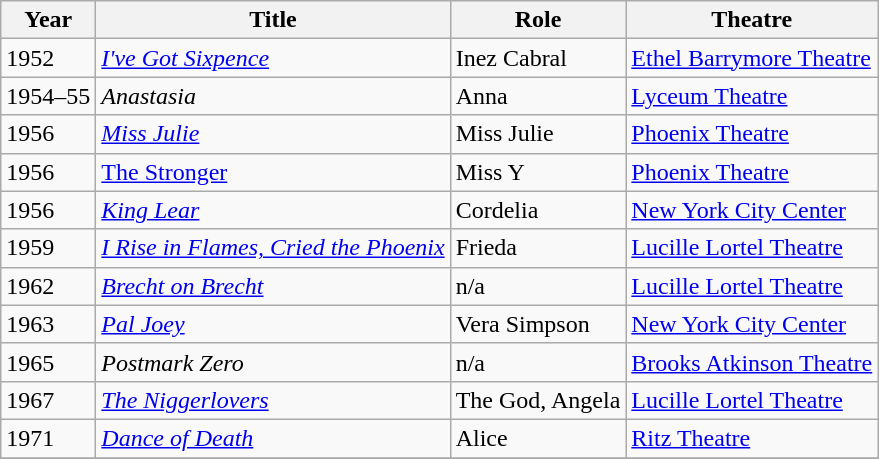<table class="wikitable sortable">
<tr>
<th>Year</th>
<th>Title</th>
<th>Role</th>
<th>Theatre</th>
</tr>
<tr>
<td>1952</td>
<td><em><a href='#'>I've Got Sixpence</a></em></td>
<td>Inez Cabral</td>
<td><a href='#'>Ethel Barrymore Theatre</a></td>
</tr>
<tr>
<td>1954–55</td>
<td><em>Anastasia</em></td>
<td>Anna</td>
<td><a href='#'>Lyceum Theatre</a></td>
</tr>
<tr>
<td>1956</td>
<td><em><a href='#'>Miss Julie</a></em></td>
<td>Miss Julie</td>
<td><a href='#'>Phoenix Theatre</a></td>
</tr>
<tr>
<td>1956</td>
<td><a href='#'>The Stronger</a></td>
<td>Miss Y</td>
<td><a href='#'>Phoenix Theatre</a></td>
</tr>
<tr>
<td>1956</td>
<td><em><a href='#'>King Lear</a></em></td>
<td>Cordelia</td>
<td><a href='#'>New York City Center</a></td>
</tr>
<tr>
<td>1959</td>
<td><em><a href='#'>I Rise in Flames, Cried the Phoenix</a></em></td>
<td>Frieda</td>
<td><a href='#'>Lucille Lortel Theatre</a></td>
</tr>
<tr>
<td>1962</td>
<td><em><a href='#'>Brecht on Brecht</a></em></td>
<td>n/a</td>
<td><a href='#'>Lucille Lortel Theatre</a></td>
</tr>
<tr>
<td>1963</td>
<td><em><a href='#'>Pal Joey</a></em></td>
<td>Vera Simpson</td>
<td><a href='#'>New York City Center</a></td>
</tr>
<tr>
<td>1965</td>
<td><em>Postmark Zero</em></td>
<td>n/a</td>
<td><a href='#'>Brooks Atkinson Theatre</a></td>
</tr>
<tr>
<td>1967</td>
<td><em><a href='#'>The Niggerlovers</a></em></td>
<td>The God, Angela</td>
<td><a href='#'>Lucille Lortel Theatre</a></td>
</tr>
<tr>
<td>1971</td>
<td><em><a href='#'>Dance of Death</a></em></td>
<td>Alice</td>
<td><a href='#'>Ritz Theatre</a></td>
</tr>
<tr>
</tr>
</table>
